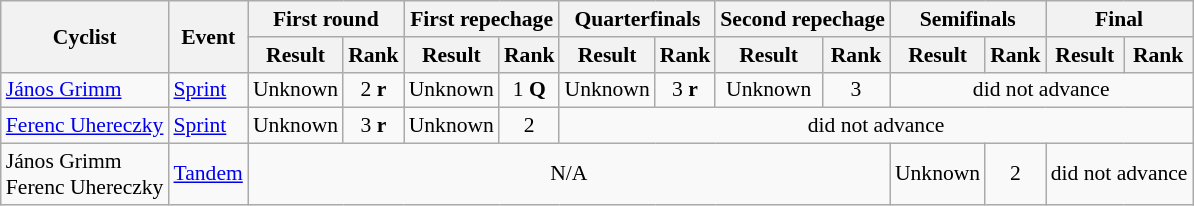<table class=wikitable style="font-size:90%">
<tr>
<th rowspan=2>Cyclist</th>
<th rowspan=2>Event</th>
<th colspan=2>First round</th>
<th colspan=2>First repechage</th>
<th colspan=2>Quarterfinals</th>
<th colspan=2>Second repechage</th>
<th colspan=2>Semifinals</th>
<th colspan=2>Final</th>
</tr>
<tr>
<th>Result</th>
<th>Rank</th>
<th>Result</th>
<th>Rank</th>
<th>Result</th>
<th>Rank</th>
<th>Result</th>
<th>Rank</th>
<th>Result</th>
<th>Rank</th>
<th>Result</th>
<th>Rank</th>
</tr>
<tr>
<td><a href='#'>János Grimm</a></td>
<td><a href='#'>Sprint</a></td>
<td align=center>Unknown</td>
<td align=center>2 <strong>r</strong></td>
<td align=center>Unknown</td>
<td align=center>1 <strong>Q</strong></td>
<td align=center>Unknown</td>
<td align=center>3 <strong>r</strong></td>
<td align=center>Unknown</td>
<td align=center>3</td>
<td align=center colspan=4>did not advance</td>
</tr>
<tr>
<td><a href='#'>Ferenc Uhereczky</a></td>
<td><a href='#'>Sprint</a></td>
<td align=center>Unknown</td>
<td align=center>3 <strong>r</strong></td>
<td align=center>Unknown</td>
<td align=center>2</td>
<td align=center colspan=8>did not advance</td>
</tr>
<tr>
<td>János Grimm <br> Ferenc Uhereczky</td>
<td><a href='#'>Tandem</a></td>
<td align=center colspan=8>N/A</td>
<td align=center>Unknown</td>
<td align=center>2</td>
<td align=center colspan=2>did not advance</td>
</tr>
</table>
